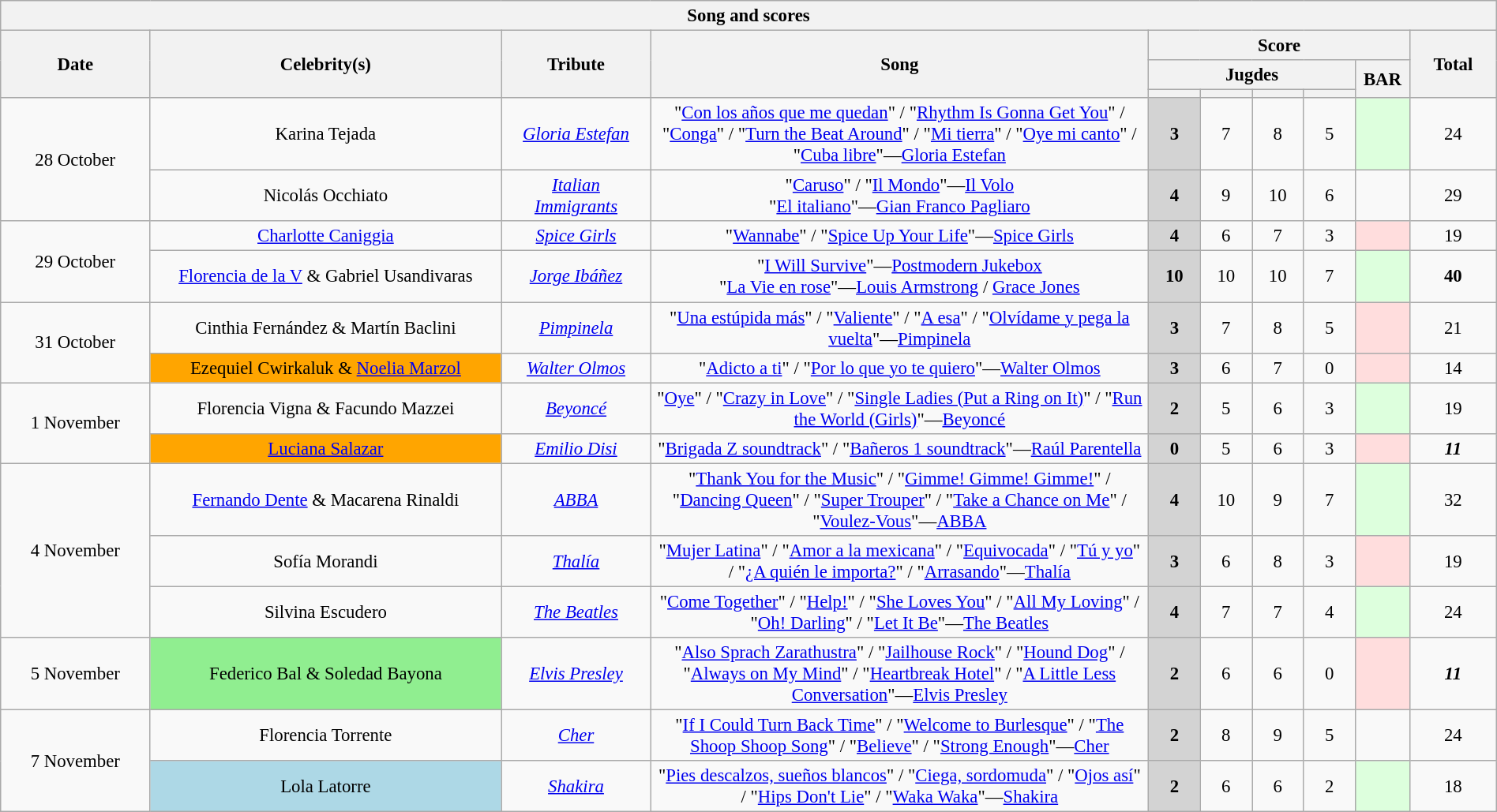<table class="wikitable collapsible collapsed" style="font-size:95%; text-align: center; width: 100%;">
<tr>
<th colspan="11" style="with: 100%;" align=center>Song and scores</th>
</tr>
<tr>
<th rowspan="3" width=100>Date</th>
<th rowspan="3" width=245>Celebrity(s)</th>
<th rowspan="3" width=100>Tribute</th>
<th rowspan="3" width=350>Song</th>
<th colspan="5">Score</th>
<th rowspan="3" width=55>Total</th>
</tr>
<tr>
<th colspan="4">Jugdes</th>
<th rowspan="2" width=30>BAR<br></th>
</tr>
<tr>
<th width=30></th>
<th width=30></th>
<th width=30></th>
<th width=30></th>
</tr>
<tr>
<td rowspan="2">28 October</td>
<td bgcolor="">Karina Tejada</td>
<td><em><a href='#'>Gloria Estefan</a></em></td>
<td>"<a href='#'>Con los años que me quedan</a>" / "<a href='#'>Rhythm Is Gonna Get You</a>" / "<a href='#'>Conga</a>" / "<a href='#'>Turn the Beat Around</a>" / "<a href='#'>Mi tierra</a>" / "<a href='#'>Oye mi canto</a>" / "<a href='#'>Cuba libre</a>"—<a href='#'>Gloria Estefan</a></td>
<td bgcolor="lightgrey"><strong>3</strong></td>
<td>7</td>
<td>8</td>
<td>5</td>
<td bgcolor="#ddffdd"></td>
<td>24</td>
</tr>
<tr>
<td bgcolor="">Nicolás Occhiato</td>
<td><em><a href='#'>Italian<br>Immigrants</a></em></td>
<td>"<a href='#'>Caruso</a>" / "<a href='#'>Il Mondo</a>"—<a href='#'>Il Volo</a><br>"<a href='#'>El italiano</a>"—<a href='#'>Gian Franco Pagliaro</a><br></td>
<td bgcolor="lightgrey"><strong>4</strong></td>
<td>9</td>
<td>10</td>
<td>6</td>
<td></td>
<td>29</td>
</tr>
<tr>
<td rowspan="2">29 October</td>
<td bgcolor=""><a href='#'>Charlotte Caniggia</a></td>
<td><em><a href='#'>Spice Girls</a></em></td>
<td>"<a href='#'>Wannabe</a>" / "<a href='#'>Spice Up Your Life</a>"—<a href='#'>Spice Girls</a></td>
<td bgcolor="lightgrey"><strong>4</strong></td>
<td>6</td>
<td>7</td>
<td>3</td>
<td bgcolor="#ffdddd"></td>
<td>19</td>
</tr>
<tr>
<td bgcolor=""><a href='#'>Florencia de la V</a> & Gabriel Usandivaras</td>
<td><em><a href='#'>Jorge Ibáñez</a></em></td>
<td>"<a href='#'>I Will Survive</a>"—<a href='#'>Postmodern Jukebox</a><br>"<a href='#'>La Vie en rose</a>"—<a href='#'>Louis Armstrong</a> / <a href='#'>Grace Jones</a></td>
<td bgcolor="lightgrey"><strong>10</strong></td>
<td>10</td>
<td>10</td>
<td>7</td>
<td bgcolor="#ddffdd"></td>
<td><span><strong>40</strong></span></td>
</tr>
<tr>
<td rowspan="2">31 October</td>
<td bgcolor="">Cinthia Fernández & Martín Baclini</td>
<td><em><a href='#'>Pimpinela</a></em></td>
<td>"<a href='#'>Una estúpida más</a>" / "<a href='#'>Valiente</a>" / "<a href='#'>A esa</a>" / "<a href='#'>Olvídame y pega la vuelta</a>"—<a href='#'>Pimpinela</a></td>
<td bgcolor="lightgrey"><strong>3</strong></td>
<td>7</td>
<td>8</td>
<td>5</td>
<td bgcolor="#ffdddd"></td>
<td>21</td>
</tr>
<tr>
<td bgcolor="orange">Ezequiel Cwirkaluk & <a href='#'>Noelia Marzol</a></td>
<td><em><a href='#'>Walter Olmos</a></em></td>
<td>"<a href='#'>Adicto a ti</a>" / "<a href='#'>Por lo que yo te quiero</a>"—<a href='#'>Walter Olmos</a></td>
<td bgcolor="lightgrey"><strong>3</strong></td>
<td>6</td>
<td>7</td>
<td>0</td>
<td bgcolor="#ffdddd"></td>
<td>14</td>
</tr>
<tr>
<td rowspan="2">1 November</td>
<td bgcolor="">Florencia Vigna & Facundo Mazzei</td>
<td><em><a href='#'>Beyoncé</a></em></td>
<td>"<a href='#'>Oye</a>" / "<a href='#'>Crazy in Love</a>" / "<a href='#'>Single Ladies (Put a Ring on It)</a>" / "<a href='#'>Run the World (Girls)</a>"—<a href='#'>Beyoncé</a></td>
<td bgcolor="lightgrey"><strong>2</strong></td>
<td>5</td>
<td>6</td>
<td>3</td>
<td bgcolor="#ddffdd"></td>
<td>19</td>
</tr>
<tr>
<td bgcolor="orange"><a href='#'>Luciana Salazar</a></td>
<td><em><a href='#'>Emilio Disi</a></em></td>
<td>"<a href='#'>Brigada Z soundtrack</a>" / "<a href='#'>Bañeros 1 soundtrack</a>"—<a href='#'>Raúl Parentella</a></td>
<td bgcolor="lightgrey"><strong>0</strong></td>
<td>5</td>
<td>6</td>
<td>3</td>
<td bgcolor="#ffdddd"></td>
<td><span><strong><em>11</em></strong></span></td>
</tr>
<tr>
<td rowspan="3">4 November</td>
<td bgcolor=""><a href='#'>Fernando Dente</a> & Macarena Rinaldi</td>
<td><em><a href='#'>ABBA</a></em></td>
<td>"<a href='#'>Thank You for the Music</a>" / "<a href='#'>Gimme! Gimme! Gimme!</a>" / "<a href='#'>Dancing Queen</a>" / "<a href='#'>Super Trouper</a>" / "<a href='#'>Take a Chance on Me</a>" / "<a href='#'>Voulez-Vous</a>"—<a href='#'>ABBA</a></td>
<td bgcolor="lightgrey"><strong>4</strong></td>
<td>10</td>
<td>9</td>
<td>7</td>
<td bgcolor="#ddffdd"></td>
<td>32</td>
</tr>
<tr>
<td bgcolor="">Sofía Morandi</td>
<td><em><a href='#'>Thalía</a></em></td>
<td>"<a href='#'>Mujer Latina</a>" / "<a href='#'>Amor a la mexicana</a>" / "<a href='#'>Equivocada</a>" / "<a href='#'>Tú y yo</a>" / "<a href='#'>¿A quién le importa?</a>" / "<a href='#'>Arrasando</a>"—<a href='#'>Thalía</a></td>
<td bgcolor="lightgrey"><strong>3</strong></td>
<td>6</td>
<td>8</td>
<td>3</td>
<td bgcolor="#ffdddd"></td>
<td>19</td>
</tr>
<tr>
<td bgcolor="">Silvina Escudero</td>
<td><em><a href='#'>The Beatles</a></em></td>
<td>"<a href='#'>Come Together</a>" / "<a href='#'>Help!</a>" / "<a href='#'>She Loves You</a>" / "<a href='#'>All My Loving</a>" / "<a href='#'>Oh! Darling</a>" / "<a href='#'>Let It Be</a>"—<a href='#'>The Beatles</a></td>
<td bgcolor="lightgrey"><strong>4</strong></td>
<td>7</td>
<td>7</td>
<td>4</td>
<td bgcolor="#ddffdd"></td>
<td>24</td>
</tr>
<tr>
<td rowspan="1">5 November</td>
<td bgcolor="lightgreen">Federico Bal & Soledad Bayona</td>
<td><em><a href='#'>Elvis Presley</a></em></td>
<td>"<a href='#'>Also Sprach Zarathustra</a>" / "<a href='#'>Jailhouse Rock</a>" / "<a href='#'>Hound Dog</a>" / "<a href='#'>Always on My Mind</a>" / "<a href='#'>Heartbreak Hotel</a>" / "<a href='#'>A Little Less Conversation</a>"—<a href='#'>Elvis Presley</a></td>
<td bgcolor="lightgrey"><strong>2</strong></td>
<td>6</td>
<td>6</td>
<td>0</td>
<td bgcolor="#ffdddd"></td>
<td><span><strong><em>11</em></strong></span></td>
</tr>
<tr>
<td rowspan="2">7 November</td>
<td bgcolor="">Florencia Torrente</td>
<td><em><a href='#'>Cher</a></em></td>
<td>"<a href='#'>If I Could Turn Back Time</a>" / "<a href='#'>Welcome to Burlesque</a>" / "<a href='#'>The Shoop Shoop Song</a>" / "<a href='#'>Believe</a>" / "<a href='#'>Strong Enough</a>"—<a href='#'>Cher</a></td>
<td bgcolor="lightgrey"><strong>2</strong></td>
<td>8</td>
<td>9</td>
<td>5</td>
<td></td>
<td>24</td>
</tr>
<tr>
<td bgcolor="lightblue">Lola Latorre</td>
<td><em><a href='#'>Shakira</a></em></td>
<td>"<a href='#'>Pies descalzos, sueños blancos</a>" / "<a href='#'>Ciega, sordomuda</a>" / "<a href='#'>Ojos así</a>" / "<a href='#'>Hips Don't Lie</a>" / "<a href='#'>Waka Waka</a>"—<a href='#'>Shakira</a></td>
<td bgcolor="lightgrey"><strong>2</strong></td>
<td>6</td>
<td>6</td>
<td>2</td>
<td bgcolor="#ddffdd"></td>
<td>18</td>
</tr>
</table>
